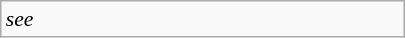<table class="wikitable floatright" style="font-size: 0.9em; width: 270px;">
<tr>
<td><em>see </em></td>
</tr>
</table>
